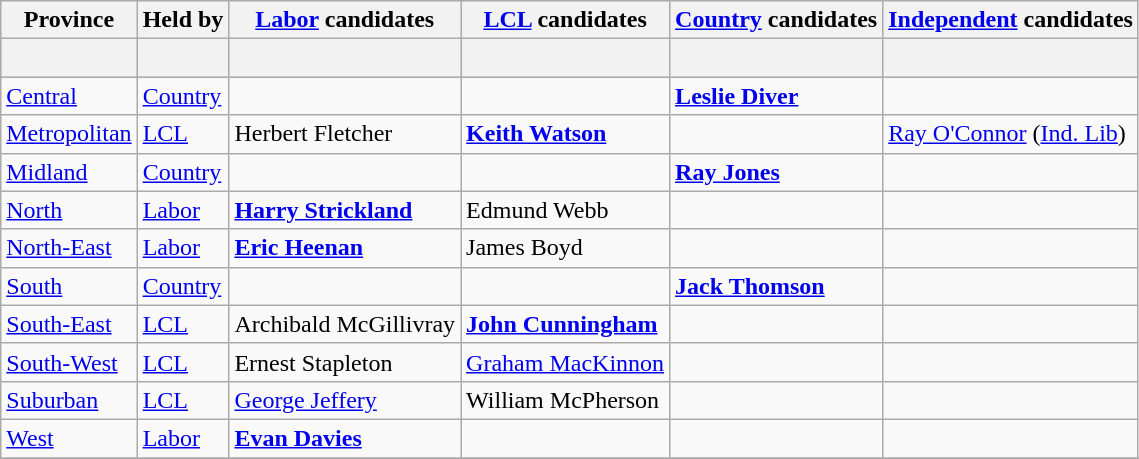<table class="wikitable">
<tr>
<th>Province</th>
<th>Held by</th>
<th><a href='#'>Labor</a> candidates</th>
<th><a href='#'>LCL</a> candidates</th>
<th><a href='#'>Country</a> candidates</th>
<th><a href='#'>Independent</a> candidates</th>
</tr>
<tr bgcolor="#cccccc">
<th></th>
<th></th>
<th></th>
<th></th>
<th></th>
<th> </th>
</tr>
<tr>
<td><a href='#'>Central</a></td>
<td><a href='#'>Country</a></td>
<td></td>
<td></td>
<td><strong><a href='#'>Leslie Diver</a></strong></td>
<td></td>
</tr>
<tr>
<td><a href='#'>Metropolitan</a></td>
<td><a href='#'>LCL</a></td>
<td>Herbert Fletcher</td>
<td><strong><a href='#'>Keith Watson</a></strong></td>
<td></td>
<td><a href='#'>Ray O'Connor</a> (<a href='#'>Ind. Lib</a>)</td>
</tr>
<tr>
<td><a href='#'>Midland</a></td>
<td><a href='#'>Country</a></td>
<td></td>
<td></td>
<td><strong><a href='#'>Ray Jones</a></strong></td>
<td></td>
</tr>
<tr>
<td><a href='#'>North</a></td>
<td><a href='#'>Labor</a></td>
<td><strong><a href='#'>Harry Strickland</a></strong></td>
<td>Edmund Webb</td>
<td></td>
<td></td>
</tr>
<tr>
<td><a href='#'>North-East</a></td>
<td><a href='#'>Labor</a></td>
<td><strong><a href='#'>Eric Heenan</a></strong></td>
<td>James Boyd</td>
<td></td>
<td></td>
</tr>
<tr>
<td><a href='#'>South</a></td>
<td><a href='#'>Country</a></td>
<td></td>
<td></td>
<td><strong><a href='#'>Jack Thomson</a></strong></td>
<td></td>
</tr>
<tr>
<td><a href='#'>South-East</a></td>
<td><a href='#'>LCL</a></td>
<td>Archibald McGillivray</td>
<td><strong><a href='#'>John Cunningham</a></strong></td>
<td></td>
<td></td>
</tr>
<tr>
<td><a href='#'>South-West</a></td>
<td><a href='#'>LCL</a></td>
<td>Ernest Stapleton</td>
<td><a href='#'>Graham MacKinnon</a></td>
<td></td>
<td></td>
</tr>
<tr>
<td><a href='#'>Suburban</a></td>
<td><a href='#'>LCL</a></td>
<td><a href='#'>George Jeffery</a></td>
<td>William McPherson</td>
<td></td>
<td></td>
</tr>
<tr>
<td><a href='#'>West</a></td>
<td><a href='#'>Labor</a></td>
<td><strong><a href='#'>Evan Davies</a></strong></td>
<td></td>
<td></td>
<td></td>
</tr>
<tr>
</tr>
</table>
